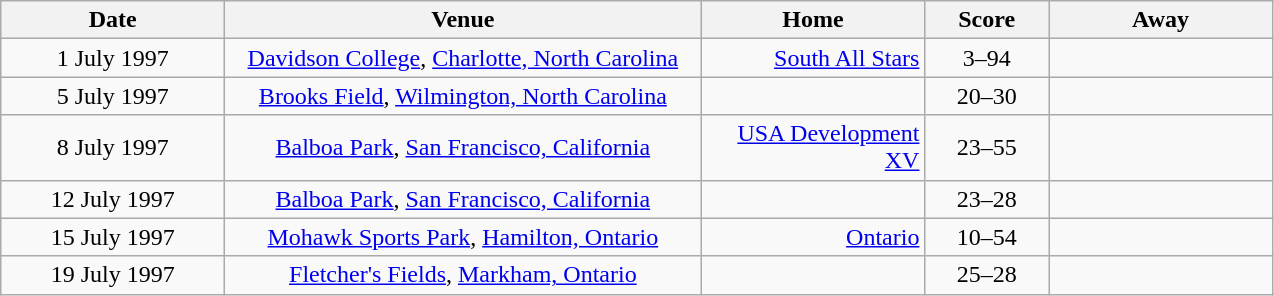<table class="wikitable" style="text-align:center">
<tr>
<th style="width:142px">Date</th>
<th scope="col" style="width:310px">Venue</th>
<th style="width:142px">Home</th>
<th style="width:75px">Score</th>
<th style="width:142px">Away</th>
</tr>
<tr>
<td>1 July 1997</td>
<td><a href='#'>Davidson College</a>, <a href='#'>Charlotte, North Carolina</a></td>
<td style="text-align:right"><a href='#'>South All Stars</a></td>
<td>3–94</td>
<td style="text-align:left"><strong></strong></td>
</tr>
<tr>
<td>5 July 1997</td>
<td><a href='#'>Brooks Field</a>, <a href='#'>Wilmington, North Carolina</a></td>
<td style="text-align:right"></td>
<td>20–30</td>
<td style="text-align:left"><strong></strong></td>
</tr>
<tr>
<td>8 July 1997</td>
<td><a href='#'>Balboa Park</a>, <a href='#'>San Francisco, California</a></td>
<td style="text-align:right"><a href='#'>USA Development XV</a></td>
<td>23–55</td>
<td style="text-align:left"><strong></strong></td>
</tr>
<tr>
<td>12 July 1997</td>
<td><a href='#'>Balboa Park</a>, <a href='#'>San Francisco, California</a></td>
<td style="text-align:right"></td>
<td>23–28</td>
<td style="text-align:left"><strong></strong></td>
</tr>
<tr>
<td>15 July 1997</td>
<td><a href='#'>Mohawk Sports Park</a>, <a href='#'>Hamilton, Ontario</a></td>
<td style="text-align:right"><a href='#'>Ontario</a></td>
<td>10–54</td>
<td style="text-align:left"><strong></strong></td>
</tr>
<tr>
<td>19 July 1997</td>
<td><a href='#'>Fletcher's Fields</a>, <a href='#'>Markham, Ontario</a></td>
<td style="text-align:right"></td>
<td>25–28</td>
<td style="text-align:left"><strong></strong></td>
</tr>
</table>
